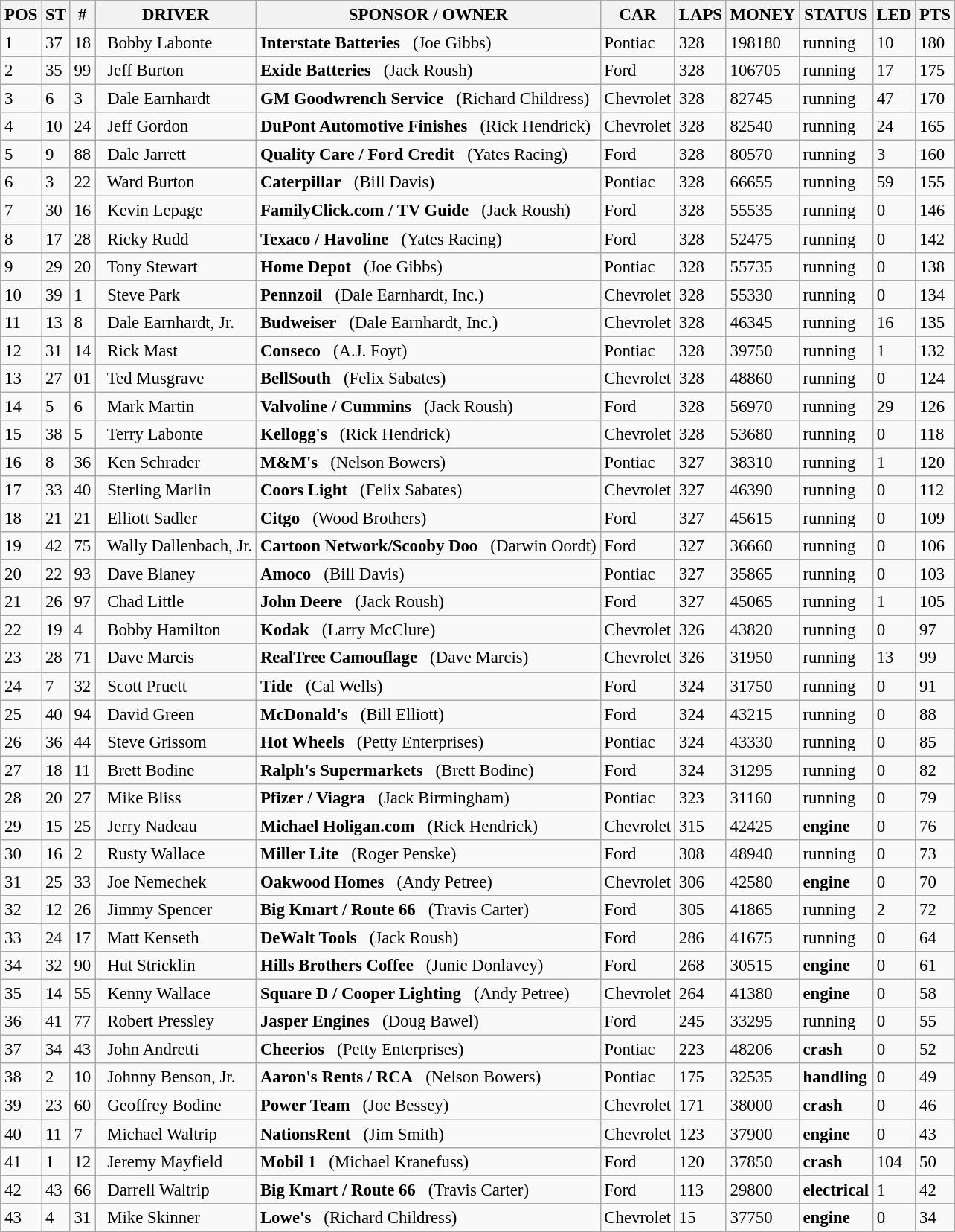<table class="wikitable" style="font-size:95%">
<tr>
<th>POS</th>
<th>ST</th>
<th>#</th>
<th>DRIVER</th>
<th>SPONSOR / OWNER</th>
<th>CAR</th>
<th>LAPS</th>
<th>MONEY</th>
<th>STATUS</th>
<th>LED</th>
<th>PTS</th>
</tr>
<tr>
<td>1</td>
<td>37</td>
<td>18</td>
<td>  Bobby Labonte</td>
<td><strong>Interstate Batteries</strong>   (Joe Gibbs)</td>
<td>Pontiac</td>
<td>328</td>
<td>198180</td>
<td>running</td>
<td>10</td>
<td>180</td>
</tr>
<tr>
<td>2</td>
<td>35</td>
<td>99</td>
<td>  Jeff Burton</td>
<td><strong>Exide Batteries</strong>   (Jack Roush)</td>
<td>Ford</td>
<td>328</td>
<td>106705</td>
<td>running</td>
<td>17</td>
<td>175</td>
</tr>
<tr>
<td>3</td>
<td>6</td>
<td>3</td>
<td>  Dale Earnhardt</td>
<td><strong>GM Goodwrench Service</strong>   (Richard Childress)</td>
<td>Chevrolet</td>
<td>328</td>
<td>82745</td>
<td>running</td>
<td>47</td>
<td>170</td>
</tr>
<tr>
<td>4</td>
<td>10</td>
<td>24</td>
<td>  Jeff Gordon</td>
<td><strong>DuPont Automotive Finishes</strong>   (Rick Hendrick)</td>
<td>Chevrolet</td>
<td>328</td>
<td>82540</td>
<td>running</td>
<td>24</td>
<td>165</td>
</tr>
<tr>
<td>5</td>
<td>9</td>
<td>88</td>
<td>  Dale Jarrett</td>
<td><strong>Quality Care / Ford Credit</strong>   (Yates Racing)</td>
<td>Ford</td>
<td>328</td>
<td>80570</td>
<td>running</td>
<td>3</td>
<td>160</td>
</tr>
<tr>
<td>6</td>
<td>3</td>
<td>22</td>
<td>  Ward Burton</td>
<td><strong>Caterpillar</strong>   (Bill Davis)</td>
<td>Pontiac</td>
<td>328</td>
<td>66655</td>
<td>running</td>
<td>59</td>
<td>155</td>
</tr>
<tr>
<td>7</td>
<td>30</td>
<td>16</td>
<td>  Kevin Lepage</td>
<td><strong>FamilyClick.com / TV Guide</strong>   (Jack Roush)</td>
<td>Ford</td>
<td>328</td>
<td>55535</td>
<td>running</td>
<td>0</td>
<td>146</td>
</tr>
<tr>
<td>8</td>
<td>17</td>
<td>28</td>
<td>  Ricky Rudd</td>
<td><strong>Texaco / Havoline</strong>   (Yates Racing)</td>
<td>Ford</td>
<td>328</td>
<td>52475</td>
<td>running</td>
<td>0</td>
<td>142</td>
</tr>
<tr>
<td>9</td>
<td>29</td>
<td>20</td>
<td>  Tony Stewart</td>
<td><strong>Home Depot</strong>   (Joe Gibbs)</td>
<td>Pontiac</td>
<td>328</td>
<td>55735</td>
<td>running</td>
<td>0</td>
<td>138</td>
</tr>
<tr>
<td>10</td>
<td>39</td>
<td>1</td>
<td>  Steve Park</td>
<td><strong>Pennzoil</strong>   (Dale Earnhardt, Inc.)</td>
<td>Chevrolet</td>
<td>328</td>
<td>55330</td>
<td>running</td>
<td>0</td>
<td>134</td>
</tr>
<tr>
<td>11</td>
<td>13</td>
<td>8</td>
<td>  Dale Earnhardt, Jr.</td>
<td><strong>Budweiser</strong>   (Dale Earnhardt, Inc.)</td>
<td>Chevrolet</td>
<td>328</td>
<td>46345</td>
<td>running</td>
<td>16</td>
<td>135</td>
</tr>
<tr>
<td>12</td>
<td>31</td>
<td>14</td>
<td>  Rick Mast</td>
<td><strong>Conseco</strong>   (A.J. Foyt)</td>
<td>Pontiac</td>
<td>328</td>
<td>39750</td>
<td>running</td>
<td>1</td>
<td>132</td>
</tr>
<tr>
<td>13</td>
<td>27</td>
<td>01</td>
<td>  Ted Musgrave</td>
<td><strong>BellSouth</strong>   (Felix Sabates)</td>
<td>Chevrolet</td>
<td>328</td>
<td>48860</td>
<td>running</td>
<td>0</td>
<td>124</td>
</tr>
<tr>
<td>14</td>
<td>5</td>
<td>6</td>
<td>  Mark Martin</td>
<td><strong>Valvoline / Cummins</strong>   (Jack Roush)</td>
<td>Ford</td>
<td>328</td>
<td>56970</td>
<td>running</td>
<td>29</td>
<td>126</td>
</tr>
<tr>
<td>15</td>
<td>38</td>
<td>5</td>
<td>  Terry Labonte</td>
<td><strong>Kellogg's</strong>   (Rick Hendrick)</td>
<td>Chevrolet</td>
<td>328</td>
<td>53680</td>
<td>running</td>
<td>0</td>
<td>118</td>
</tr>
<tr>
<td>16</td>
<td>8</td>
<td>36</td>
<td>  Ken Schrader</td>
<td><strong>M&M's</strong>   (Nelson Bowers)</td>
<td>Pontiac</td>
<td>327</td>
<td>38310</td>
<td>running</td>
<td>1</td>
<td>120</td>
</tr>
<tr>
<td>17</td>
<td>33</td>
<td>40</td>
<td>  Sterling Marlin</td>
<td><strong>Coors Light</strong>   (Felix Sabates)</td>
<td>Chevrolet</td>
<td>327</td>
<td>46390</td>
<td>running</td>
<td>0</td>
<td>112</td>
</tr>
<tr>
<td>18</td>
<td>21</td>
<td>21</td>
<td>  Elliott Sadler</td>
<td><strong>Citgo</strong>   (Wood Brothers)</td>
<td>Ford</td>
<td>327</td>
<td>45615</td>
<td>running</td>
<td>0</td>
<td>109</td>
</tr>
<tr>
<td>19</td>
<td>42</td>
<td>75</td>
<td>  Wally Dallenbach, Jr.</td>
<td><strong>Cartoon Network/Scooby Doo</strong>   (Darwin Oordt)</td>
<td>Ford</td>
<td>327</td>
<td>36660</td>
<td>running</td>
<td>0</td>
<td>106</td>
</tr>
<tr>
<td>20</td>
<td>22</td>
<td>93</td>
<td>  Dave Blaney</td>
<td><strong>Amoco</strong>   (Bill Davis)</td>
<td>Pontiac</td>
<td>327</td>
<td>35865</td>
<td>running</td>
<td>0</td>
<td>103</td>
</tr>
<tr>
<td>21</td>
<td>26</td>
<td>97</td>
<td>  Chad Little</td>
<td><strong>John Deere</strong>   (Jack Roush)</td>
<td>Ford</td>
<td>327</td>
<td>45065</td>
<td>running</td>
<td>1</td>
<td>105</td>
</tr>
<tr>
<td>22</td>
<td>19</td>
<td>4</td>
<td>  Bobby Hamilton</td>
<td><strong>Kodak</strong>   (Larry McClure)</td>
<td>Chevrolet</td>
<td>326</td>
<td>43820</td>
<td>running</td>
<td>0</td>
<td>97</td>
</tr>
<tr>
<td>23</td>
<td>28</td>
<td>71</td>
<td>  Dave Marcis</td>
<td><strong>RealTree Camouflage</strong>   (Dave Marcis)</td>
<td>Chevrolet</td>
<td>326</td>
<td>31950</td>
<td>running</td>
<td>13</td>
<td>99</td>
</tr>
<tr>
<td>24</td>
<td>7</td>
<td>32</td>
<td>  Scott Pruett</td>
<td><strong>Tide</strong>   (Cal Wells)</td>
<td>Ford</td>
<td>324</td>
<td>31750</td>
<td>running</td>
<td>0</td>
<td>91</td>
</tr>
<tr>
<td>25</td>
<td>40</td>
<td>94</td>
<td>  David Green</td>
<td><strong>McDonald's</strong>   (Bill Elliott)</td>
<td>Ford</td>
<td>324</td>
<td>43215</td>
<td>running</td>
<td>0</td>
<td>88</td>
</tr>
<tr>
<td>26</td>
<td>36</td>
<td>44</td>
<td>  Steve Grissom</td>
<td><strong>Hot Wheels</strong>   (Petty Enterprises)</td>
<td>Pontiac</td>
<td>324</td>
<td>43330</td>
<td>running</td>
<td>0</td>
<td>85</td>
</tr>
<tr>
<td>27</td>
<td>18</td>
<td>11</td>
<td>  Brett Bodine</td>
<td><strong>Ralph's Supermarkets</strong>   (Brett Bodine)</td>
<td>Ford</td>
<td>324</td>
<td>31295</td>
<td>running</td>
<td>0</td>
<td>82</td>
</tr>
<tr>
<td>28</td>
<td>20</td>
<td>27</td>
<td>  Mike Bliss</td>
<td><strong>Pfizer / Viagra</strong>   (Jack Birmingham)</td>
<td>Pontiac</td>
<td>323</td>
<td>31160</td>
<td>running</td>
<td>0</td>
<td>79</td>
</tr>
<tr>
<td>29</td>
<td>15</td>
<td>25</td>
<td>  Jerry Nadeau</td>
<td><strong>Michael Holigan.com</strong>   (Rick Hendrick)</td>
<td>Chevrolet</td>
<td>315</td>
<td>42425</td>
<td><strong>engine</strong></td>
<td>0</td>
<td>76</td>
</tr>
<tr>
<td>30</td>
<td>16</td>
<td>2</td>
<td>  Rusty Wallace</td>
<td><strong>Miller Lite</strong>   (Roger Penske)</td>
<td>Ford</td>
<td>308</td>
<td>48940</td>
<td>running</td>
<td>0</td>
<td>73</td>
</tr>
<tr>
<td>31</td>
<td>25</td>
<td>33</td>
<td>  Joe Nemechek</td>
<td><strong>Oakwood Homes</strong>   (Andy Petree)</td>
<td>Chevrolet</td>
<td>306</td>
<td>42580</td>
<td><strong>engine</strong></td>
<td>0</td>
<td>70</td>
</tr>
<tr>
<td>32</td>
<td>12</td>
<td>26</td>
<td>  Jimmy Spencer</td>
<td><strong>Big Kmart / Route 66</strong>   (Travis Carter)</td>
<td>Ford</td>
<td>305</td>
<td>41865</td>
<td>running</td>
<td>2</td>
<td>72</td>
</tr>
<tr>
<td>33</td>
<td>24</td>
<td>17</td>
<td>  Matt Kenseth</td>
<td><strong>DeWalt Tools</strong>   (Jack Roush)</td>
<td>Ford</td>
<td>286</td>
<td>41675</td>
<td>running</td>
<td>0</td>
<td>64</td>
</tr>
<tr>
<td>34</td>
<td>32</td>
<td>90</td>
<td>  Hut Stricklin</td>
<td><strong>Hills Brothers Coffee</strong>   (Junie Donlavey)</td>
<td>Ford</td>
<td>268</td>
<td>30515</td>
<td><strong>engine</strong></td>
<td>0</td>
<td>61</td>
</tr>
<tr>
<td>35</td>
<td>14</td>
<td>55</td>
<td>  Kenny Wallace</td>
<td><strong>Square D / Cooper Lighting</strong>   (Andy Petree)</td>
<td>Chevrolet</td>
<td>264</td>
<td>41380</td>
<td><strong>engine</strong></td>
<td>0</td>
<td>58</td>
</tr>
<tr>
<td>36</td>
<td>41</td>
<td>77</td>
<td>  Robert Pressley</td>
<td><strong>Jasper Engines</strong>   (Doug Bawel)</td>
<td>Ford</td>
<td>245</td>
<td>33295</td>
<td>running</td>
<td>0</td>
<td>55</td>
</tr>
<tr>
<td>37</td>
<td>34</td>
<td>43</td>
<td>  John Andretti</td>
<td><strong>Cheerios</strong>   (Petty Enterprises)</td>
<td>Pontiac</td>
<td>223</td>
<td>48206</td>
<td><strong>crash</strong></td>
<td>0</td>
<td>52</td>
</tr>
<tr>
<td>38</td>
<td>2</td>
<td>10</td>
<td>  Johnny Benson, Jr.</td>
<td><strong>Aaron's Rents / RCA</strong>   (Nelson Bowers)</td>
<td>Pontiac</td>
<td>175</td>
<td>32535</td>
<td><strong>handling</strong></td>
<td>0</td>
<td>49</td>
</tr>
<tr>
<td>39</td>
<td>23</td>
<td>60</td>
<td>  Geoffrey Bodine</td>
<td><strong>Power Team</strong>   (Joe Bessey)</td>
<td>Chevrolet</td>
<td>171</td>
<td>38000</td>
<td><strong>crash</strong></td>
<td>0</td>
<td>46</td>
</tr>
<tr>
<td>40</td>
<td>11</td>
<td>7</td>
<td>  Michael Waltrip</td>
<td><strong>NationsRent</strong>   (Jim Smith)</td>
<td>Chevrolet</td>
<td>123</td>
<td>37900</td>
<td><strong>engine</strong></td>
<td>0</td>
<td>43</td>
</tr>
<tr>
<td>41</td>
<td>1</td>
<td>12</td>
<td>  Jeremy Mayfield</td>
<td><strong>Mobil 1</strong>   (Michael Kranefuss)</td>
<td>Ford</td>
<td>120</td>
<td>37850</td>
<td><strong>crash</strong></td>
<td>104</td>
<td>50</td>
</tr>
<tr>
<td>42</td>
<td>43</td>
<td>66</td>
<td>  Darrell Waltrip</td>
<td><strong>Big Kmart / Route 66</strong>   (Travis Carter)</td>
<td>Ford</td>
<td>113</td>
<td>29800</td>
<td><strong>electrical</strong></td>
<td>1</td>
<td>42</td>
</tr>
<tr>
<td>43</td>
<td>4</td>
<td>31</td>
<td>  Mike Skinner</td>
<td><strong>Lowe's</strong>   (Richard Childress)</td>
<td>Chevrolet</td>
<td>15</td>
<td>37750</td>
<td><strong>engine</strong></td>
<td>0</td>
<td>34</td>
</tr>
</table>
